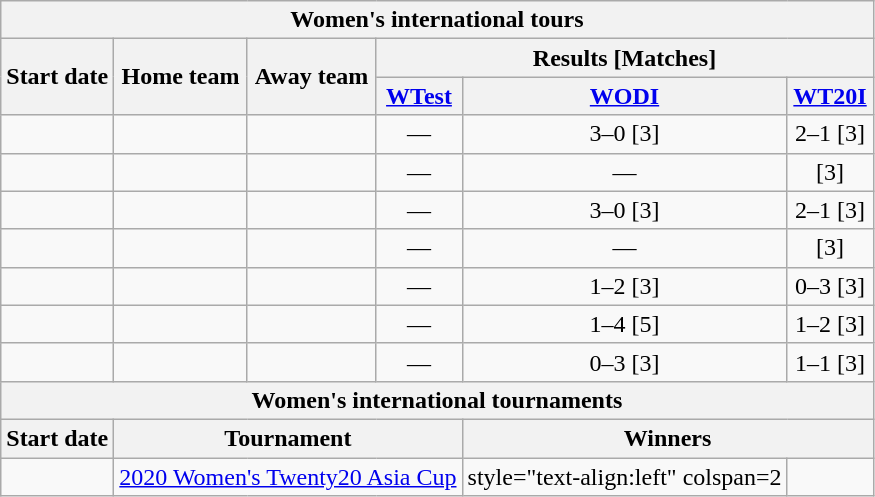<table class="wikitable unsortable" style="text-align:center; white-space:nowrap">
<tr>
<th colspan=6>Women's international tours</th>
</tr>
<tr>
<th rowspan=2>Start date</th>
<th rowspan=2>Home team</th>
<th rowspan=2>Away team</th>
<th colspan=3>Results [Matches]</th>
</tr>
<tr>
<th width=50><a href='#'>WTest</a></th>
<th width=50><a href='#'>WODI</a></th>
<th width=50><a href='#'>WT20I</a></th>
</tr>
<tr>
<td style="text-align:left"><a href='#'></a></td>
<td style="text-align:left"></td>
<td style="text-align:left"></td>
<td>—</td>
<td>3–0 [3]</td>
<td>2–1 [3]</td>
</tr>
<tr>
<td style="text-align:left"><a href='#'></a></td>
<td style="text-align:left"> </td>
<td style="text-align:left"></td>
<td>—</td>
<td>—</td>
<td>[3]</td>
</tr>
<tr>
<td style="text-align:left"><a href='#'></a></td>
<td style="text-align:left"></td>
<td style="text-align:left"></td>
<td>—</td>
<td>3–0 [3]</td>
<td>2–1 [3]</td>
</tr>
<tr>
<td style="text-align:left"><a href='#'></a></td>
<td style="text-align:left"></td>
<td style="text-align:left"></td>
<td>—</td>
<td>—</td>
<td>[3]</td>
</tr>
<tr>
<td style="text-align:left"><a href='#'></a></td>
<td style="text-align:left"></td>
<td style="text-align:left"></td>
<td>—</td>
<td>1–2 [3]</td>
<td>0–3 [3]</td>
</tr>
<tr>
<td style="text-align:left"><a href='#'></a></td>
<td style="text-align:left"></td>
<td style="text-align:left"></td>
<td>—</td>
<td>1–4 [5]</td>
<td>1–2 [3]</td>
</tr>
<tr>
<td style="text-align:left"><a href='#'></a></td>
<td style="text-align:left"></td>
<td style="text-align:left"></td>
<td>—</td>
<td>0–3 [3]</td>
<td>1–1 [3]</td>
</tr>
<tr>
<th colspan=6>Women's international tournaments</th>
</tr>
<tr>
<th>Start date</th>
<th colspan=3>Tournament</th>
<th colspan=2>Winners</th>
</tr>
<tr>
<td style="text-align:left"><a href='#'></a></td>
<td style="text-align:left" colspan=3> <a href='#'>2020 Women's Twenty20 Asia Cup</a></td>
<td>style="text-align:left" colspan=2 </td>
</tr>
</table>
